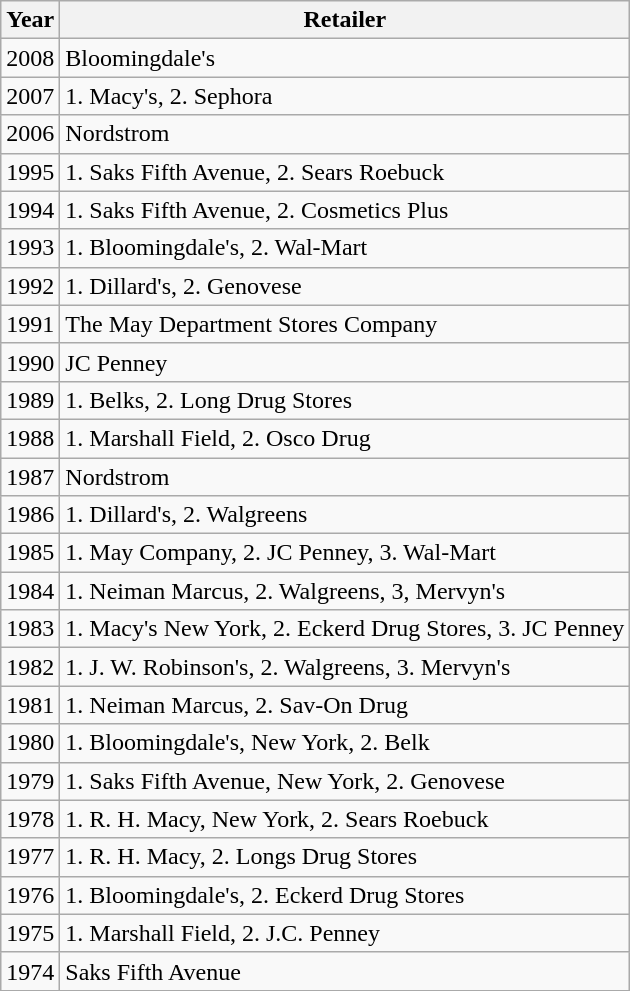<table class="wikitable sortable">
<tr>
<th>Year</th>
<th>Retailer</th>
</tr>
<tr>
<td>2008</td>
<td>Bloomingdale's</td>
</tr>
<tr>
<td>2007</td>
<td>1. Macy's, 2. Sephora</td>
</tr>
<tr>
<td>2006</td>
<td>Nordstrom</td>
</tr>
<tr>
<td>1995</td>
<td>1. Saks Fifth Avenue, 2. Sears Roebuck</td>
</tr>
<tr>
<td>1994</td>
<td>1. Saks Fifth Avenue, 2. Cosmetics Plus</td>
</tr>
<tr>
<td>1993</td>
<td>1. Bloomingdale's, 2. Wal-Mart</td>
</tr>
<tr>
<td>1992</td>
<td>1. Dillard's, 2. Genovese</td>
</tr>
<tr>
<td>1991</td>
<td>The May Department Stores Company</td>
</tr>
<tr>
<td>1990</td>
<td>JC Penney</td>
</tr>
<tr>
<td>1989</td>
<td>1. Belks, 2. Long Drug Stores</td>
</tr>
<tr>
<td>1988</td>
<td>1. Marshall Field, 2. Osco Drug</td>
</tr>
<tr>
<td>1987</td>
<td>Nordstrom</td>
</tr>
<tr>
<td>1986</td>
<td>1. Dillard's, 2. Walgreens</td>
</tr>
<tr>
<td>1985</td>
<td>1. May Company, 2. JC Penney, 3. Wal-Mart</td>
</tr>
<tr>
<td>1984</td>
<td>1. Neiman Marcus, 2. Walgreens, 3, Mervyn's</td>
</tr>
<tr>
<td>1983</td>
<td>1. Macy's New York, 2. Eckerd Drug Stores, 3. JC Penney</td>
</tr>
<tr>
<td>1982</td>
<td>1. J. W. Robinson's, 2. Walgreens, 3. Mervyn's</td>
</tr>
<tr>
<td>1981</td>
<td>1. Neiman Marcus, 2. Sav-On Drug</td>
</tr>
<tr>
<td>1980</td>
<td>1. Bloomingdale's, New York, 2. Belk</td>
</tr>
<tr>
<td>1979</td>
<td>1. Saks Fifth Avenue, New York, 2. Genovese</td>
</tr>
<tr>
<td>1978</td>
<td>1. R. H. Macy, New York, 2. Sears Roebuck</td>
</tr>
<tr>
<td>1977</td>
<td>1. R. H. Macy, 2. Longs Drug Stores</td>
</tr>
<tr>
<td>1976</td>
<td>1. Bloomingdale's, 2. Eckerd Drug Stores</td>
</tr>
<tr>
<td>1975</td>
<td>1. Marshall Field, 2. J.C. Penney</td>
</tr>
<tr>
<td>1974</td>
<td>Saks Fifth Avenue</td>
</tr>
</table>
